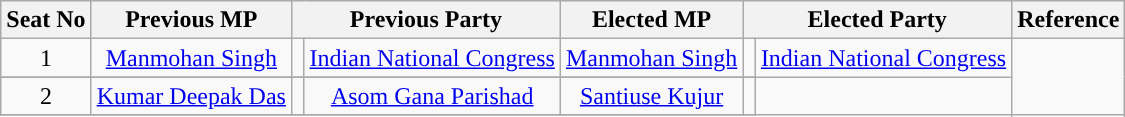<table class="wikitable">
<tr>
<th>Seat No</th>
<th>Previous MP</th>
<th colspan=2>Previous Party</th>
<th>Elected MP</th>
<th colspan=2>Elected Party</th>
<th>Reference</th>
</tr>
<tr style="text-align:center;">
<td>1</td>
<td><a href='#'>Manmohan Singh</a></td>
<td></td>
<td><a href='#'>Indian National Congress</a></td>
<td><a href='#'>Manmohan Singh</a></td>
<td></td>
<td rowspan=2><a href='#'>Indian National Congress</a></td>
<td rowspan=6></td>
</tr>
<tr>
</tr>
<tr style="text-align:center;">
<td>2</td>
<td><a href='#'>Kumar Deepak Das</a></td>
<td width="1px"></td>
<td><a href='#'>Asom Gana Parishad</a></td>
<td><a href='#'>Santiuse Kujur</a></td>
<td width="1px"></td>
</tr>
<tr>
</tr>
</table>
